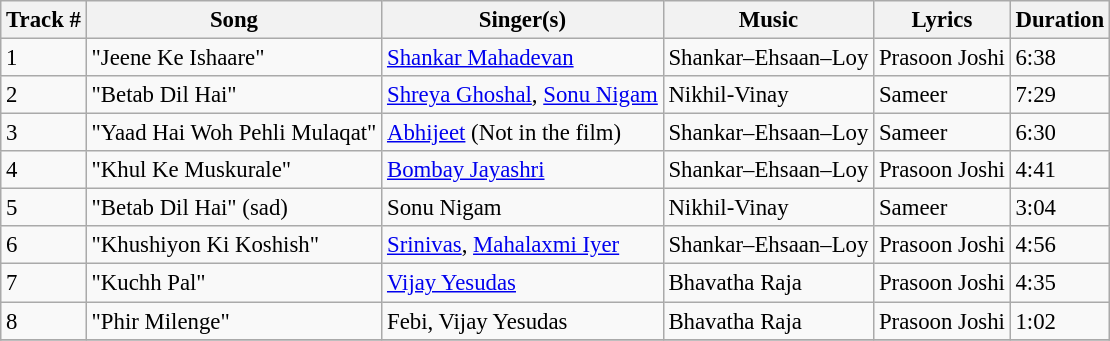<table class="wikitable" style="font-size:95%;">
<tr>
<th>Track #</th>
<th>Song</th>
<th>Singer(s)</th>
<th>Music</th>
<th>Lyrics</th>
<th>Duration</th>
</tr>
<tr>
<td>1</td>
<td>"Jeene Ke Ishaare"</td>
<td><a href='#'>Shankar Mahadevan</a></td>
<td>Shankar–Ehsaan–Loy</td>
<td>Prasoon Joshi</td>
<td>6:38</td>
</tr>
<tr>
<td>2</td>
<td>"Betab Dil Hai"</td>
<td><a href='#'>Shreya Ghoshal</a>, <a href='#'>Sonu Nigam</a></td>
<td>Nikhil-Vinay</td>
<td>Sameer</td>
<td>7:29</td>
</tr>
<tr>
<td>3</td>
<td>"Yaad Hai Woh Pehli Mulaqat"</td>
<td><a href='#'>Abhijeet</a> (Not in the film)</td>
<td>Shankar–Ehsaan–Loy</td>
<td>Sameer</td>
<td>6:30</td>
</tr>
<tr>
<td>4</td>
<td>"Khul Ke Muskurale"</td>
<td><a href='#'>Bombay Jayashri</a></td>
<td>Shankar–Ehsaan–Loy</td>
<td>Prasoon Joshi</td>
<td>4:41</td>
</tr>
<tr>
<td>5</td>
<td>"Betab Dil Hai" (sad)</td>
<td>Sonu Nigam</td>
<td>Nikhil-Vinay</td>
<td>Sameer</td>
<td>3:04</td>
</tr>
<tr>
<td>6</td>
<td>"Khushiyon Ki Koshish"</td>
<td><a href='#'>Srinivas</a>, <a href='#'>Mahalaxmi Iyer</a></td>
<td>Shankar–Ehsaan–Loy</td>
<td>Prasoon Joshi</td>
<td>4:56</td>
</tr>
<tr>
<td>7</td>
<td>"Kuchh Pal"</td>
<td><a href='#'>Vijay Yesudas</a></td>
<td>Bhavatha Raja</td>
<td>Prasoon Joshi</td>
<td>4:35</td>
</tr>
<tr>
<td>8</td>
<td>"Phir Milenge"</td>
<td>Febi, Vijay Yesudas</td>
<td>Bhavatha Raja</td>
<td>Prasoon Joshi</td>
<td>1:02</td>
</tr>
<tr>
</tr>
</table>
